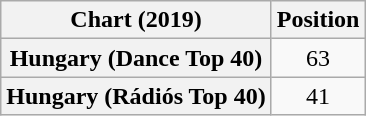<table class="wikitable sortable plainrowheaders" style="text-align:center">
<tr>
<th scope="col">Chart (2019)</th>
<th scope="col">Position</th>
</tr>
<tr>
<th scope="row">Hungary (Dance Top 40)</th>
<td>63</td>
</tr>
<tr>
<th scope="row">Hungary (Rádiós Top 40)</th>
<td>41</td>
</tr>
</table>
